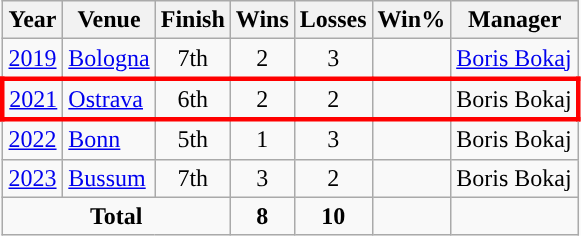<table class="wikitable sortable plainrowheaders" style="text-align:center;">
<tr>
<th scope="col">Year</th>
<th scope="col">Venue</th>
<th scope="col">Finish</th>
<th scope="col">Wins</th>
<th scope="col">Losses</th>
<th scope="col">Win%</th>
<th scope="col">Manager</th>
</tr>
<tr>
<td><a href='#'>2019</a></td>
<td align=left> <a href='#'>Bologna</a></td>
<td>7th</td>
<td>2</td>
<td>3</td>
<td></td>
<td align=left> <a href='#'>Boris Bokaj</a></td>
</tr>
<tr style="border: 3px solid red">
<td><a href='#'>2021</a></td>
<td align=left> <a href='#'>Ostrava</a></td>
<td>6th</td>
<td>2</td>
<td>2</td>
<td></td>
<td align=left> Boris Bokaj</td>
</tr>
<tr>
<td><a href='#'>2022</a></td>
<td align=left> <a href='#'>Bonn</a></td>
<td>5th</td>
<td>1</td>
<td>3</td>
<td></td>
<td align=left> Boris Bokaj</td>
</tr>
<tr>
<td><a href='#'>2023</a></td>
<td align=left> <a href='#'>Bussum</a></td>
<td>7th</td>
<td>3</td>
<td>2</td>
<td></td>
<td align=left> Boris Bokaj</td>
</tr>
<tr>
<td colspan="3"><strong>Total</strong></td>
<td><strong>8</strong></td>
<td><strong>10</strong></td>
<td><strong></strong></td>
<td></td>
</tr>
</table>
